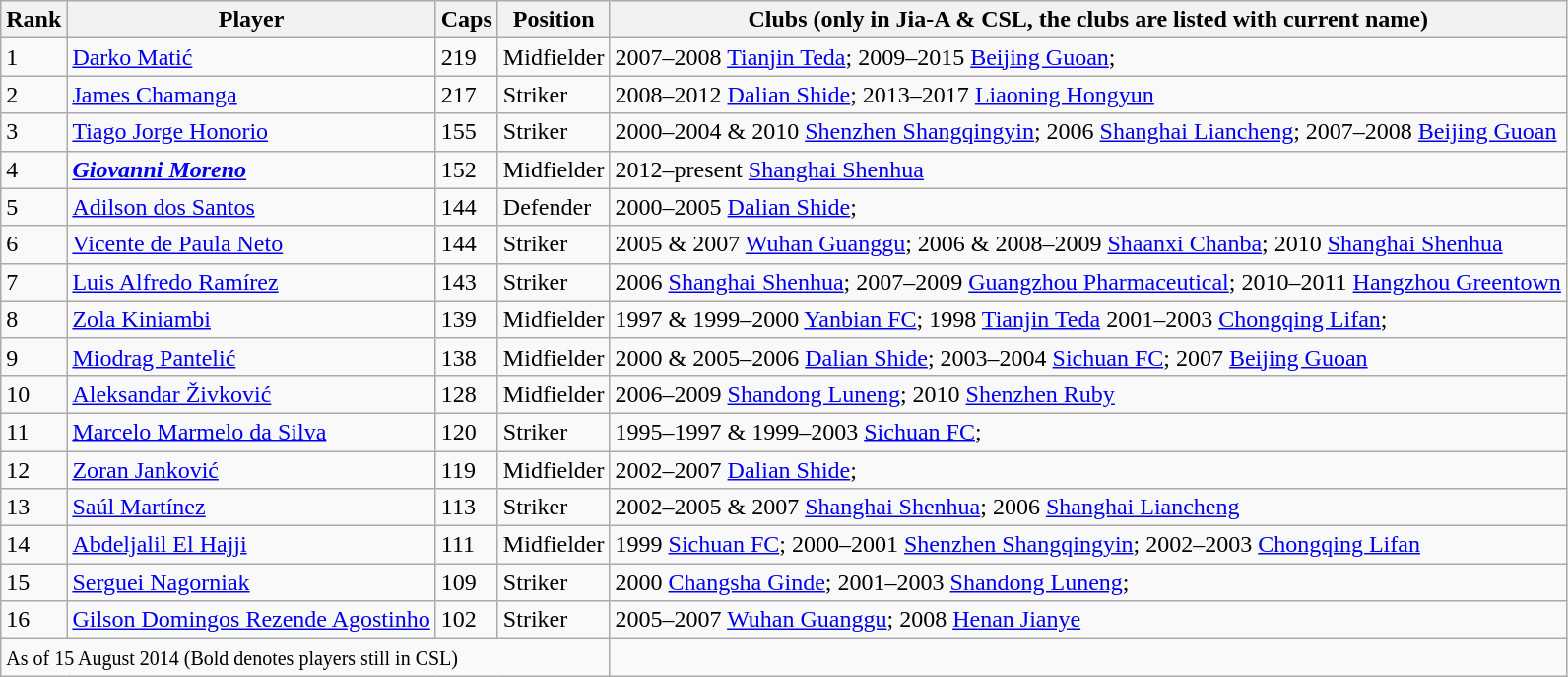<table class="wikitable sortable" style="text-align:left;margin-left:1em;">
<tr>
<th>Rank</th>
<th>Player</th>
<th>Caps</th>
<th>Position</th>
<th>Clubs (only in Jia-A & CSL, the clubs are listed with current name)</th>
</tr>
<tr>
<td>1</td>
<td style="text-align:left;"> <a href='#'>Darko Matić</a></td>
<td>219</td>
<td>Midfielder</td>
<td>2007–2008 <a href='#'>Tianjin Teda</a>; 2009–2015 <a href='#'>Beijing Guoan</a>;</td>
</tr>
<tr>
<td>2</td>
<td style="text-align:left;"> <a href='#'>James Chamanga</a></td>
<td>217</td>
<td>Striker</td>
<td>2008–2012 <a href='#'>Dalian Shide</a>; 2013–2017 <a href='#'>Liaoning Hongyun</a></td>
</tr>
<tr>
<td>3</td>
<td style="text-align:left;"> <a href='#'>Tiago Jorge Honorio</a></td>
<td>155</td>
<td>Striker</td>
<td>2000–2004 & 2010 <a href='#'>Shenzhen Shangqingyin</a>; 2006 <a href='#'>Shanghai Liancheng</a>; 2007–2008 <a href='#'>Beijing Guoan</a></td>
</tr>
<tr>
<td>4</td>
<td style="text-align:left;"> <strong><em><a href='#'>Giovanni Moreno</a></em></strong></td>
<td>152</td>
<td>Midfielder</td>
<td>2012–present <a href='#'>Shanghai Shenhua</a></td>
</tr>
<tr>
<td>5</td>
<td style="text-align:left;"> <a href='#'>Adilson dos Santos</a></td>
<td>144</td>
<td>Defender</td>
<td>2000–2005 <a href='#'>Dalian Shide</a>;</td>
</tr>
<tr>
<td>6</td>
<td style="text-align:left;"> <a href='#'>Vicente de Paula Neto</a></td>
<td>144</td>
<td>Striker</td>
<td>2005 & 2007 <a href='#'>Wuhan Guanggu</a>; 2006 & 2008–2009 <a href='#'>Shaanxi Chanba</a>; 2010 <a href='#'>Shanghai Shenhua</a></td>
</tr>
<tr>
<td>7</td>
<td style="text-align:left;"> <a href='#'>Luis Alfredo Ramírez</a></td>
<td>143</td>
<td>Striker</td>
<td>2006 <a href='#'>Shanghai Shenhua</a>; 2007–2009 <a href='#'>Guangzhou Pharmaceutical</a>; 2010–2011 <a href='#'>Hangzhou Greentown</a></td>
</tr>
<tr>
<td>8</td>
<td style="text-align:left;"> <a href='#'>Zola Kiniambi</a></td>
<td>139</td>
<td>Midfielder</td>
<td>1997 & 1999–2000 <a href='#'>Yanbian FC</a>; 1998 <a href='#'>Tianjin Teda</a> 2001–2003 <a href='#'>Chongqing Lifan</a>;</td>
</tr>
<tr>
<td>9</td>
<td style="text-align:left;"> <a href='#'>Miodrag Pantelić</a></td>
<td>138</td>
<td>Midfielder</td>
<td>2000 & 2005–2006 <a href='#'>Dalian Shide</a>; 2003–2004 <a href='#'>Sichuan FC</a>; 2007 <a href='#'>Beijing Guoan</a></td>
</tr>
<tr>
<td>10</td>
<td style="text-align:left;"> <a href='#'>Aleksandar Živković</a></td>
<td>128</td>
<td>Midfielder</td>
<td>2006–2009 <a href='#'>Shandong Luneng</a>; 2010 <a href='#'>Shenzhen Ruby</a></td>
</tr>
<tr>
<td>11</td>
<td style="text-align:left;"> <a href='#'>Marcelo Marmelo da Silva</a></td>
<td>120</td>
<td>Striker</td>
<td>1995–1997 & 1999–2003 <a href='#'>Sichuan FC</a>;</td>
</tr>
<tr>
<td>12</td>
<td style="text-align:left;"> <a href='#'>Zoran Janković</a></td>
<td>119</td>
<td>Midfielder</td>
<td>2002–2007 <a href='#'>Dalian Shide</a>;</td>
</tr>
<tr>
<td>13</td>
<td style="text-align:left;"> <a href='#'>Saúl Martínez</a></td>
<td>113</td>
<td>Striker</td>
<td>2002–2005 & 2007 <a href='#'>Shanghai Shenhua</a>; 2006 <a href='#'>Shanghai Liancheng</a></td>
</tr>
<tr>
<td>14</td>
<td style="text-align:left;"> <a href='#'>Abdeljalil El Hajji</a></td>
<td>111</td>
<td>Midfielder</td>
<td>1999 <a href='#'>Sichuan FC</a>; 2000–2001 <a href='#'>Shenzhen Shangqingyin</a>; 2002–2003 <a href='#'>Chongqing Lifan</a></td>
</tr>
<tr>
<td>15</td>
<td style="text-align:left;"> <a href='#'>Serguei Nagorniak</a></td>
<td>109</td>
<td>Striker</td>
<td>2000 <a href='#'>Changsha Ginde</a>; 2001–2003 <a href='#'>Shandong Luneng</a>;</td>
</tr>
<tr>
<td>16</td>
<td style="text-align:left;"> <a href='#'>Gilson Domingos Rezende Agostinho</a></td>
<td>102</td>
<td>Striker</td>
<td>2005–2007 <a href='#'>Wuhan Guanggu</a>; 2008 <a href='#'>Henan Jianye</a></td>
</tr>
<tr>
<td colspan="4"><small>As of 15 August 2014 (Bold denotes players still in CSL)</small></td>
</tr>
</table>
